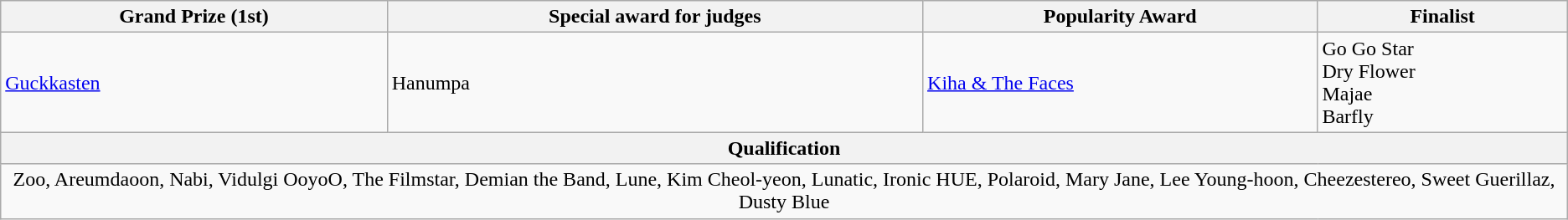<table class="wikitable">
<tr>
<th scope="col">Grand Prize (1st)</th>
<th scope="col">Special award for judges</th>
<th scope="col">Popularity Award</th>
<th scope="col">Finalist</th>
</tr>
<tr>
<td scope="row"><a href='#'>Guckkasten</a></td>
<td scope="row">Hanumpa</td>
<td scope="row"><a href='#'>Kiha & The Faces</a></td>
<td scope="row">Go Go Star<br>Dry Flower<br>Majae<br>Barfly</td>
</tr>
<tr>
<th colspan="4" align="center">Qualification</th>
</tr>
<tr>
<td colspan="4" align="center">Zoo, Areumdaoon, Nabi, Vidulgi OoyoO, The Filmstar, Demian the Band, Lune, Kim Cheol-yeon, Lunatic, Ironic HUE, Polaroid, Mary Jane, Lee Young-hoon, Cheezestereo, Sweet Guerillaz, Dusty Blue</td>
</tr>
</table>
